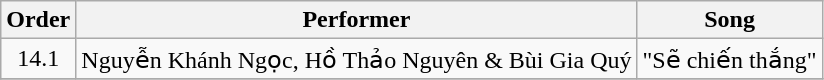<table class="wikitable" style="text-align:center;">
<tr>
<th>Order</th>
<th>Performer</th>
<th>Song</th>
</tr>
<tr>
<td>14.1</td>
<td>Nguyễn Khánh Ngọc, Hồ Thảo Nguyên & Bùi Gia Quý</td>
<td>"Sẽ chiến thắng"</td>
</tr>
<tr>
</tr>
</table>
